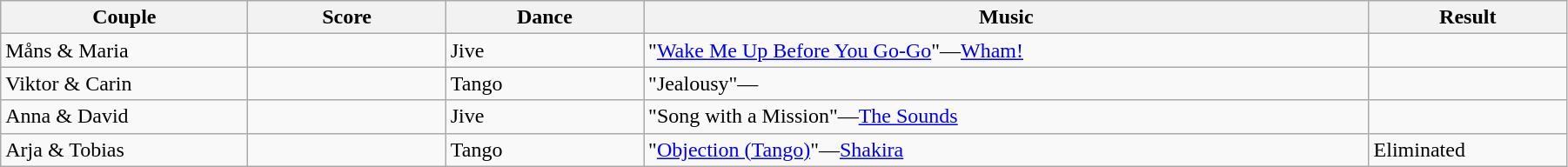<table class="wikitable sortable" style="width:95%; white-space:nowrap">
<tr>
<th style="width:15%">Couple</th>
<th style="width:12%">Score</th>
<th style="width:12%">Dance</th>
<th style="width:44%">Music</th>
<th style="width:12%">Result</th>
</tr>
<tr>
<td>Måns & Maria</td>
<td></td>
<td>Jive</td>
<td>"<a href='#'>Wake Me Up Before You Go-Go</a>"—<a href='#'>Wham!</a></td>
<td></td>
</tr>
<tr>
<td>Viktor & Carin</td>
<td></td>
<td>Tango</td>
<td>"Jealousy"—</td>
<td></td>
</tr>
<tr>
<td>Anna & David</td>
<td></td>
<td>Jive</td>
<td>"Song with a Mission"—<a href='#'>The Sounds</a></td>
<td></td>
</tr>
<tr>
<td>Arja & Tobias</td>
<td></td>
<td>Tango</td>
<td>"<a href='#'>Objection (Tango)</a>"—<a href='#'>Shakira</a></td>
<td>Eliminated</td>
</tr>
</table>
